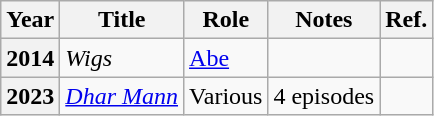<table class="wikitable plainrowheaders">
<tr>
<th scope="col">Year</th>
<th scope="col">Title</th>
<th scope="col">Role</th>
<th scope="col" class="unsortable">Notes</th>
<th scope="col">Ref.</th>
</tr>
<tr>
<th scope="row">2014</th>
<td><em>Wigs</em></td>
<td><a href='#'>Abe</a></td>
<td></td>
<td align="center"></td>
</tr>
<tr>
<th scope="row">2023</th>
<td><em><a href='#'>Dhar Mann</a></em></td>
<td>Various</td>
<td>4 episodes</td>
<td align="center"></td>
</tr>
</table>
